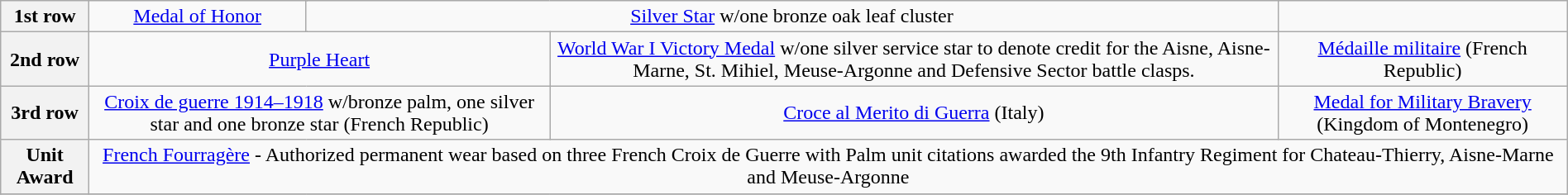<table class="wikitable" style="margin:1em auto; text-align:center;">
<tr>
<th>1st row</th>
<td colspan="2"><a href='#'>Medal of Honor</a></td>
<td colspan="2"><a href='#'>Silver Star</a> w/one bronze oak leaf cluster</td>
</tr>
<tr>
<th>2nd row</th>
<td colspan="3"><a href='#'>Purple Heart</a></td>
<td colspan="3"><a href='#'>World War I Victory Medal</a> w/one silver service star to denote credit for the Aisne, Aisne-Marne, St. Mihiel, Meuse-Argonne and Defensive Sector battle clasps.</td>
<td colspan="3"><a href='#'>Médaille militaire</a> (French Republic)</td>
</tr>
<tr>
<th>3rd row</th>
<td colspan="3"><a href='#'>Croix de guerre 1914–1918</a> w/bronze palm, one silver star and one bronze star (French Republic)</td>
<td colspan="3"><a href='#'>Croce al Merito di Guerra</a> (Italy)</td>
<td colspan="3"><a href='#'>Medal for Military Bravery</a> (Kingdom of Montenegro)</td>
</tr>
<tr>
<th>Unit Award</th>
<td colspan="7"><a href='#'>French Fourragère</a> - Authorized permanent wear based on three French Croix de Guerre with Palm unit citations awarded the 9th Infantry Regiment for Chateau-Thierry, Aisne-Marne and Meuse-Argonne</td>
</tr>
<tr>
</tr>
</table>
